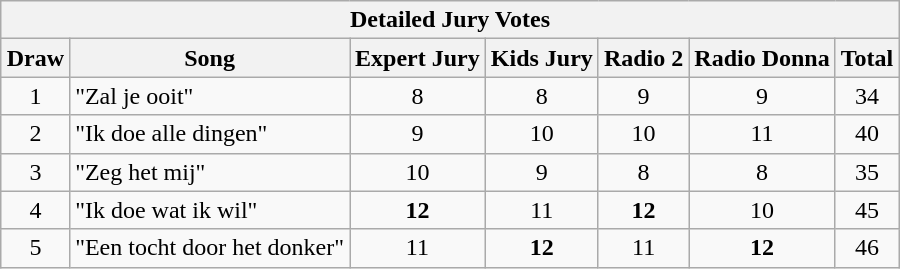<table class="wikitable collapsible collapsed" style="margin: 1em auto 1em auto; text-align:center;">
<tr>
<th colspan="7">Detailed Jury Votes</th>
</tr>
<tr>
<th>Draw</th>
<th>Song</th>
<th>Expert Jury</th>
<th>Kids Jury</th>
<th>Radio 2</th>
<th>Radio Donna</th>
<th>Total</th>
</tr>
<tr>
<td>1</td>
<td align="left">"Zal je ooit"</td>
<td>8</td>
<td>8</td>
<td>9</td>
<td>9</td>
<td>34</td>
</tr>
<tr>
<td>2</td>
<td align="left">"Ik doe alle dingen"</td>
<td>9</td>
<td>10</td>
<td>10</td>
<td>11</td>
<td>40</td>
</tr>
<tr>
<td>3</td>
<td align="left">"Zeg het mij"</td>
<td>10</td>
<td>9</td>
<td>8</td>
<td>8</td>
<td>35</td>
</tr>
<tr>
<td>4</td>
<td align="left">"Ik doe wat ik wil"</td>
<td><strong>12</strong></td>
<td>11</td>
<td><strong>12</strong></td>
<td>10</td>
<td>45</td>
</tr>
<tr>
<td>5</td>
<td align="left">"Een tocht door het donker"</td>
<td>11</td>
<td><strong>12</strong></td>
<td>11</td>
<td><strong>12</strong></td>
<td>46</td>
</tr>
</table>
